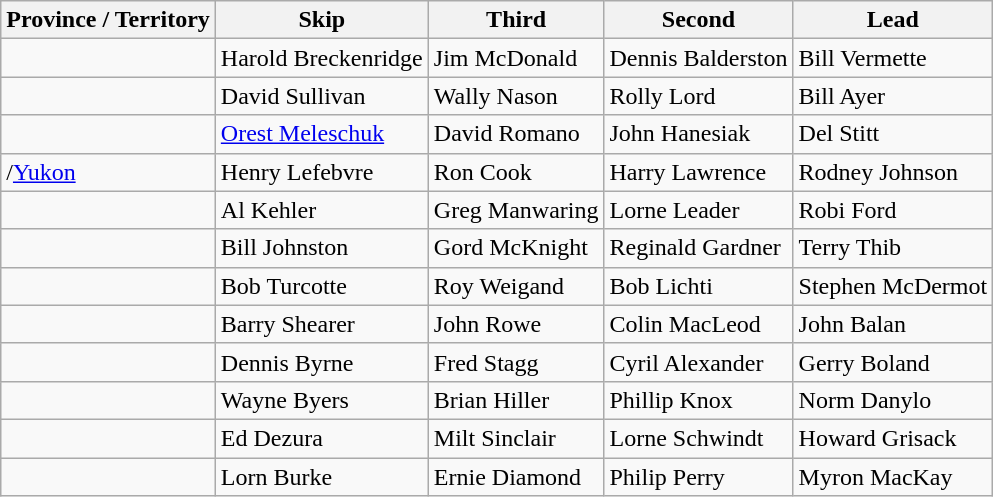<table class="wikitable">
<tr>
<th>Province / Territory</th>
<th>Skip</th>
<th>Third</th>
<th>Second</th>
<th>Lead</th>
</tr>
<tr>
<td></td>
<td>Harold Breckenridge</td>
<td>Jim McDonald</td>
<td>Dennis Balderston</td>
<td>Bill Vermette</td>
</tr>
<tr>
<td></td>
<td>David Sullivan</td>
<td>Wally Nason</td>
<td>Rolly Lord</td>
<td>Bill Ayer</td>
</tr>
<tr>
<td></td>
<td><a href='#'>Orest Meleschuk</a></td>
<td>David Romano</td>
<td>John Hanesiak</td>
<td>Del Stitt</td>
</tr>
<tr>
<td>/<a href='#'>Yukon</a></td>
<td>Henry Lefebvre</td>
<td>Ron Cook</td>
<td>Harry Lawrence</td>
<td>Rodney Johnson</td>
</tr>
<tr>
<td></td>
<td>Al Kehler</td>
<td>Greg Manwaring</td>
<td>Lorne Leader</td>
<td>Robi Ford</td>
</tr>
<tr>
<td></td>
<td>Bill Johnston</td>
<td>Gord McKnight</td>
<td>Reginald Gardner</td>
<td>Terry Thib</td>
</tr>
<tr>
<td></td>
<td>Bob Turcotte</td>
<td>Roy Weigand</td>
<td>Bob Lichti</td>
<td>Stephen McDermot</td>
</tr>
<tr>
<td></td>
<td>Barry Shearer</td>
<td>John Rowe</td>
<td>Colin MacLeod</td>
<td>John Balan</td>
</tr>
<tr>
<td></td>
<td>Dennis Byrne</td>
<td>Fred Stagg</td>
<td>Cyril Alexander</td>
<td>Gerry Boland</td>
</tr>
<tr>
<td></td>
<td>Wayne Byers</td>
<td>Brian Hiller</td>
<td>Phillip Knox</td>
<td>Norm Danylo</td>
</tr>
<tr>
<td></td>
<td>Ed Dezura</td>
<td>Milt Sinclair</td>
<td>Lorne Schwindt</td>
<td>Howard Grisack</td>
</tr>
<tr>
<td></td>
<td>Lorn Burke</td>
<td>Ernie Diamond</td>
<td>Philip Perry</td>
<td>Myron MacKay</td>
</tr>
</table>
